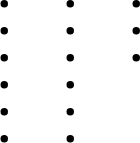<table>
<tr valign=top>
<td><br><ul><li></li><li></li><li></li><li></li><li></li><li></li></ul></td>
<td><br><ul><li></li><li></li><li></li><li></li><li></li><li></li></ul></td>
<td><br><ul><li></li><li></li><li></li></ul></td>
</tr>
</table>
